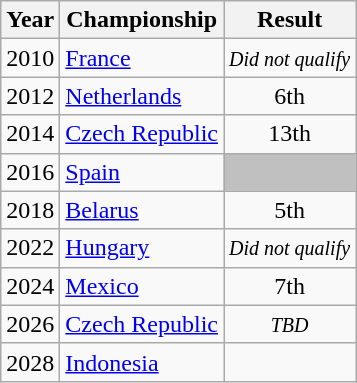<table class="wikitable" style="text-align:center">
<tr>
<th>Year</th>
<th>Championship</th>
<th>Result</th>
</tr>
<tr>
<td>2010</td>
<td align=left> <a href='#'>France</a></td>
<td><small><em>Did not qualify</em></small></td>
</tr>
<tr>
<td>2012</td>
<td align=left> <a href='#'>Netherlands</a></td>
<td>6th</td>
</tr>
<tr>
<td>2014</td>
<td align=left> <a href='#'>Czech Republic</a></td>
<td>13th</td>
</tr>
<tr>
<td>2016</td>
<td align=left> <a href='#'>Spain</a></td>
<td bgcolor=silver></td>
</tr>
<tr>
<td>2018</td>
<td align=left> <a href='#'>Belarus</a></td>
<td>5th</td>
</tr>
<tr>
<td>2022</td>
<td align=left> <a href='#'>Hungary</a></td>
<td><small><em>Did not qualify</em></small></td>
</tr>
<tr>
<td>2024</td>
<td align=left> <a href='#'>Mexico</a></td>
<td>7th</td>
</tr>
<tr>
<td>2026</td>
<td align=left> <a href='#'>Czech Republic</a></td>
<td><small><em>TBD</em></small></td>
</tr>
<tr>
<td>2028</td>
<td align=left> <a href='#'>Indonesia</a></td>
</tr>
</table>
